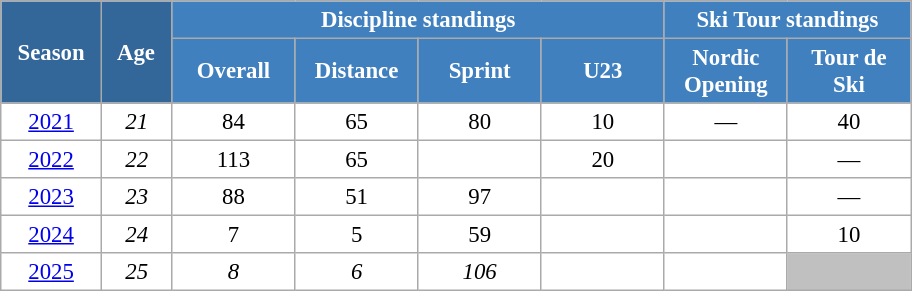<table class="wikitable" style="font-size:95%; text-align:center; border:grey solid 1px; border-collapse:collapse; background:#ffffff;">
<tr>
<th style="background-color:#369; color:white; width:60px;" rowspan="2"> Season </th>
<th style="background-color:#369; color:white; width:40px;" rowspan="2"> Age </th>
<th style="background-color:#4180be; color:white;" colspan="4">Discipline standings</th>
<th style="background-color:#4180be; color:white;" colspan="2">Ski Tour standings</th>
</tr>
<tr>
<th style="background-color:#4180be; color:white; width:75px;">Overall</th>
<th style="background-color:#4180be; color:white; width:75px;">Distance</th>
<th style="background-color:#4180be; color:white; width:75px;">Sprint</th>
<th style="background-color:#4180be; color:white; width:75px;">U23</th>
<th style="background-color:#4180be; color:white; width:75px;">Nordic<br>Opening</th>
<th style="background-color:#4180be; color:white; width:75px;">Tour de<br>Ski</th>
</tr>
<tr>
<td><a href='#'>2021</a></td>
<td><em>21</em></td>
<td>84</td>
<td>65</td>
<td>80</td>
<td>10</td>
<td>—</td>
<td>40</td>
</tr>
<tr>
<td><a href='#'>2022</a></td>
<td><em>22</em></td>
<td>113</td>
<td>65</td>
<td></td>
<td>20</td>
<td></td>
<td>—</td>
</tr>
<tr>
<td><a href='#'>2023</a></td>
<td><em>23</em></td>
<td>88</td>
<td>51</td>
<td>97</td>
<td></td>
<td></td>
<td>—</td>
</tr>
<tr>
<td><a href='#'>2024</a></td>
<td><em>24</em></td>
<td>7</td>
<td>5</td>
<td>59</td>
<td></td>
<td></td>
<td>10</td>
</tr>
<tr>
<td><a href='#'>2025</a></td>
<td><em>25</em></td>
<td><em>8</em></td>
<td><em>6</em></td>
<td><em>106</em></td>
<td></td>
<td></td>
<td style="background:silver;"></td>
</tr>
</table>
